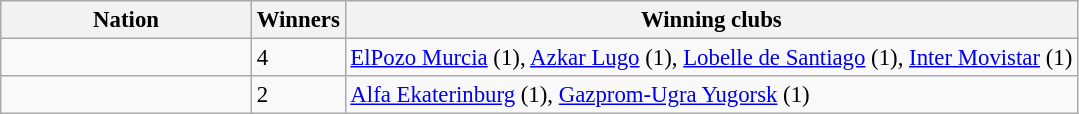<table class="wikitable" style="font-size: 95%;">
<tr>
<th width=160>Nation</th>
<th>Winners</th>
<th>Winning clubs</th>
</tr>
<tr>
<td></td>
<td>4</td>
<td><a href='#'>ElPozo Murcia</a> (1), <a href='#'>Azkar Lugo</a> (1), <a href='#'>Lobelle de Santiago</a> (1), <a href='#'>Inter Movistar</a> (1)</td>
</tr>
<tr>
<td></td>
<td>2</td>
<td><a href='#'>Alfa Ekaterinburg</a> (1), <a href='#'>Gazprom-Ugra Yugorsk</a> (1)</td>
</tr>
</table>
